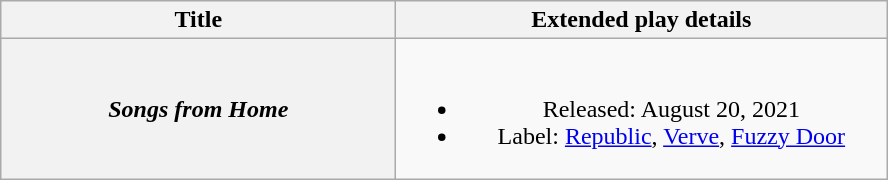<table class="wikitable plainrowheaders" style="text-align:center;">
<tr>
<th scope="col" style="width:16em;">Title</th>
<th scope="col" style="width:20em;">Extended play details</th>
</tr>
<tr>
<th scope="row"><em>Songs from Home</em><br></th>
<td><br><ul><li>Released: August 20, 2021</li><li>Label: <a href='#'>Republic</a>, <a href='#'>Verve</a>, <a href='#'>Fuzzy Door</a></li></ul></td>
</tr>
</table>
